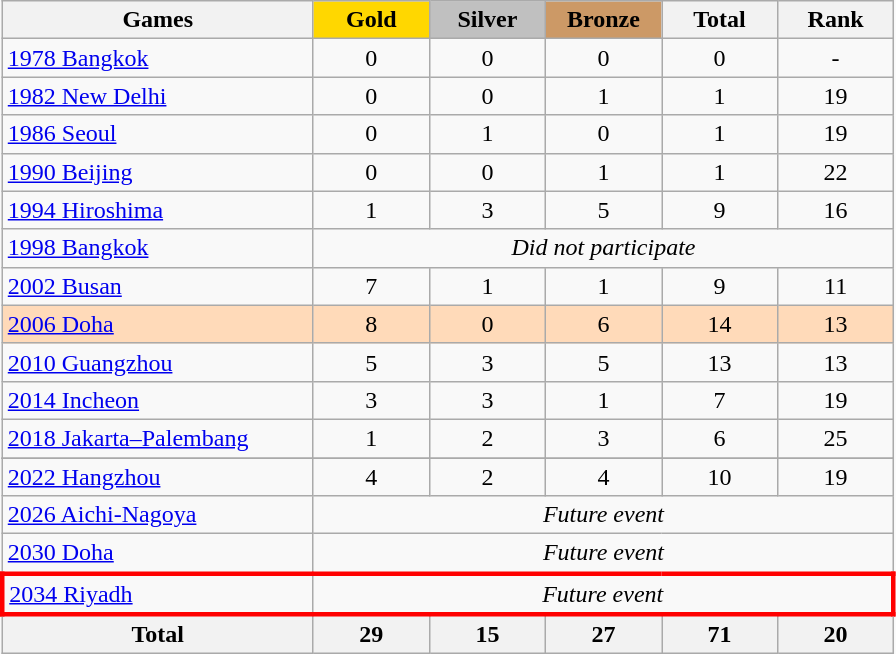<table class="wikitable sortable" style="text-align:center;">
<tr>
<th width=200>Games</th>
<td bgcolor=gold width=70><strong>Gold</strong></td>
<td bgcolor=silver width=70><strong>Silver</strong></td>
<td bgcolor=#cc9966 width=70><strong>Bronze</strong></td>
<th width=70>Total</th>
<th width=70>Rank</th>
</tr>
<tr class="sortbottom">
<td align=left> <a href='#'>1978 Bangkok</a></td>
<td>0</td>
<td>0</td>
<td>0</td>
<td>0</td>
<td>-</td>
</tr>
<tr>
<td align=left> <a href='#'>1982 New Delhi</a></td>
<td>0</td>
<td>0</td>
<td>1</td>
<td>1</td>
<td>19</td>
</tr>
<tr>
<td align=left> <a href='#'>1986 Seoul</a></td>
<td>0</td>
<td>1</td>
<td>0</td>
<td>1</td>
<td>19</td>
</tr>
<tr>
<td align=left> <a href='#'>1990 Beijing</a></td>
<td>0</td>
<td>0</td>
<td>1</td>
<td>1</td>
<td>22</td>
</tr>
<tr>
<td align=left> <a href='#'>1994 Hiroshima</a></td>
<td>1</td>
<td>3</td>
<td>5</td>
<td>9</td>
<td>16</td>
</tr>
<tr>
<td align=left> <a href='#'>1998 Bangkok</a></td>
<td colspan=5><em>Did not participate</em></td>
</tr>
<tr>
<td align=left> <a href='#'>2002 Busan</a></td>
<td>7</td>
<td>1</td>
<td>1</td>
<td>9</td>
<td>11</td>
</tr>
<tr bgcolor=ffdab9>
<td align=left> <a href='#'>2006 Doha</a></td>
<td>8</td>
<td>0</td>
<td>6</td>
<td>14</td>
<td>13</td>
</tr>
<tr>
<td align=left> <a href='#'>2010 Guangzhou</a></td>
<td>5</td>
<td>3</td>
<td>5</td>
<td>13</td>
<td>13</td>
</tr>
<tr>
<td align=left> <a href='#'>2014 Incheon</a></td>
<td>3</td>
<td>3</td>
<td>1</td>
<td>7</td>
<td>19</td>
</tr>
<tr>
<td align=left> <a href='#'>2018 Jakarta–Palembang</a></td>
<td>1</td>
<td>2</td>
<td>3</td>
<td>6</td>
<td>25</td>
</tr>
<tr class="sortbottom">
</tr>
<tr>
<td align=left> <a href='#'>2022 Hangzhou</a></td>
<td>4</td>
<td>2</td>
<td>4</td>
<td>10</td>
<td>19</td>
</tr>
<tr>
<td align=left> <a href='#'>2026 Aichi-Nagoya</a></td>
<td colspan=5><em>Future event</em></td>
</tr>
<tr>
<td align=left> <a href='#'>2030 Doha</a></td>
<td colspan=5><em>Future event</em></td>
</tr>
<tr style="border: 3px solid red">
<td align=left> <a href='#'>2034 Riyadh</a></td>
<td colspan=5><em>Future event</em></td>
</tr>
<tr>
<th>Total</th>
<th>29</th>
<th>15</th>
<th>27</th>
<th>71</th>
<th>20</th>
</tr>
</table>
